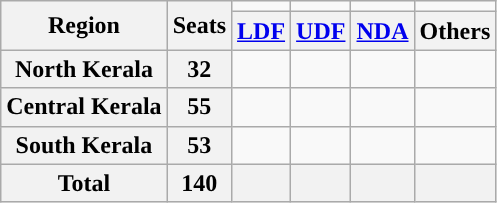<table class="wikitable" style="text-align:center;">
<tr>
<th rowspan="2">Region</th>
<th rowspan="2">Seats</th>
<td style="color:inherit;background:"></td>
<td style="color:inherit;background:"></td>
<td style="color:inherit;background:"></td>
<td style="color:inherit;background:"></td>
</tr>
<tr>
<th><a href='#'>LDF</a></th>
<th><a href='#'>UDF</a></th>
<th><a href='#'>NDA</a></th>
<th>Others</th>
</tr>
<tr>
<th>North Kerala</th>
<th>32</th>
<td></td>
<td></td>
<td></td>
<td></td>
</tr>
<tr>
<th>Central Kerala</th>
<th>55</th>
<td></td>
<td></td>
<td></td>
<td></td>
</tr>
<tr>
<th>South Kerala</th>
<th>53</th>
<td></td>
<td></td>
<td></td>
<td></td>
</tr>
<tr>
<th>Total</th>
<th>140</th>
<th></th>
<th></th>
<th></th>
<th></th>
</tr>
</table>
